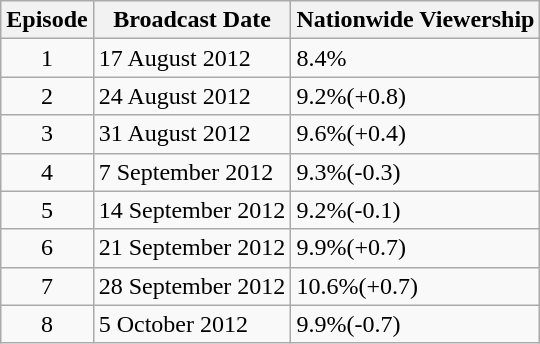<table class="wikitable" border=1>
<tr>
<th>Episode</th>
<th>Broadcast Date</th>
<th>Nationwide Viewership</th>
</tr>
<tr>
<td align=center>1</td>
<td>17 August 2012</td>
<td>8.4%</td>
</tr>
<tr>
<td align=center>2</td>
<td>24 August 2012</td>
<td>9.2%(+0.8)</td>
</tr>
<tr>
<td align=center>3</td>
<td>31 August 2012</td>
<td>9.6%(+0.4)</td>
</tr>
<tr>
<td align=center>4</td>
<td>7 September 2012</td>
<td>9.3%(-0.3)</td>
</tr>
<tr>
<td align=center>5</td>
<td>14 September 2012</td>
<td>9.2%(-0.1)</td>
</tr>
<tr>
<td align=center>6</td>
<td>21 September 2012</td>
<td>9.9%(+0.7)</td>
</tr>
<tr>
<td align=center>7</td>
<td>28 September 2012</td>
<td>10.6%(+0.7)</td>
</tr>
<tr>
<td align=center>8</td>
<td>5 October 2012</td>
<td>9.9%(-0.7)</td>
</tr>
</table>
